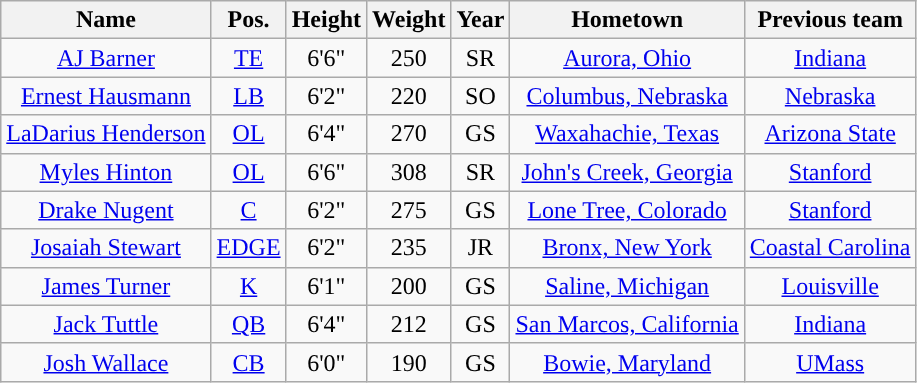<table class="wikitable sortable sortable" style="text-align: center">
<tr align=center>
<th>Name</th>
<th>Pos.</th>
<th>Height</th>
<th>Weight</th>
<th>Year</th>
<th>Hometown</th>
<th>Previous team</th>
</tr>
<tr>
<td><a href='#'>AJ Barner</a></td>
<td><a href='#'>TE</a></td>
<td>6'6"</td>
<td>250</td>
<td>SR</td>
<td><a href='#'>Aurora, Ohio</a></td>
<td><a href='#'>Indiana</a></td>
</tr>
<tr>
<td><a href='#'>Ernest Hausmann</a></td>
<td><a href='#'>LB</a></td>
<td>6'2"</td>
<td>220</td>
<td>SO</td>
<td><a href='#'>Columbus, Nebraska</a></td>
<td><a href='#'>Nebraska</a></td>
</tr>
<tr>
<td><a href='#'>LaDarius Henderson</a></td>
<td><a href='#'>OL</a></td>
<td>6'4"</td>
<td>270</td>
<td>GS</td>
<td><a href='#'>Waxahachie, Texas</a></td>
<td><a href='#'>Arizona State</a></td>
</tr>
<tr>
<td><a href='#'>Myles Hinton</a></td>
<td><a href='#'>OL</a></td>
<td>6'6"</td>
<td>308</td>
<td>SR</td>
<td><a href='#'>John's Creek, Georgia</a></td>
<td><a href='#'>Stanford</a></td>
</tr>
<tr>
<td><a href='#'>Drake Nugent</a></td>
<td><a href='#'>C</a></td>
<td>6'2"</td>
<td>275</td>
<td>GS</td>
<td><a href='#'>Lone Tree, Colorado</a></td>
<td><a href='#'>Stanford</a></td>
</tr>
<tr>
<td><a href='#'>Josaiah Stewart</a></td>
<td><a href='#'>EDGE</a></td>
<td>6'2"</td>
<td>235</td>
<td>JR</td>
<td><a href='#'>Bronx, New York</a></td>
<td><a href='#'>Coastal Carolina</a></td>
</tr>
<tr>
<td><a href='#'>James Turner</a></td>
<td><a href='#'>K</a></td>
<td>6'1"</td>
<td>200</td>
<td>GS</td>
<td><a href='#'>Saline, Michigan</a></td>
<td><a href='#'>Louisville</a></td>
</tr>
<tr>
<td><a href='#'>Jack Tuttle</a></td>
<td><a href='#'>QB</a></td>
<td>6'4"</td>
<td>212</td>
<td>GS</td>
<td><a href='#'>San Marcos, California</a></td>
<td><a href='#'>Indiana</a></td>
</tr>
<tr>
<td><a href='#'>Josh Wallace</a></td>
<td><a href='#'>CB</a></td>
<td>6'0"</td>
<td>190</td>
<td>GS</td>
<td><a href='#'>Bowie, Maryland</a></td>
<td><a href='#'>UMass</a></td>
</tr>
</table>
